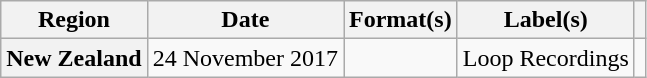<table class="wikitable plainrowheaders">
<tr>
<th scope="col">Region</th>
<th scope="col">Date</th>
<th scope="col">Format(s)</th>
<th scope="col">Label(s)</th>
<th scope="col"></th>
</tr>
<tr>
<th scope="row">New Zealand</th>
<td>24 November 2017</td>
<td></td>
<td>Loop Recordings</td>
<td align="center"></td>
</tr>
</table>
